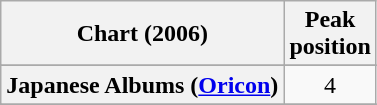<table class="wikitable sortable plainrowheaders">
<tr>
<th scope="col">Chart (2006)</th>
<th scope="col">Peak<br>position</th>
</tr>
<tr>
</tr>
<tr>
</tr>
<tr>
</tr>
<tr>
</tr>
<tr>
</tr>
<tr>
</tr>
<tr>
</tr>
<tr>
</tr>
<tr>
<th scope="row">Japanese Albums (<a href='#'>Oricon</a>)</th>
<td style="text-align:center;">4</td>
</tr>
<tr>
</tr>
<tr>
</tr>
<tr>
</tr>
<tr>
</tr>
<tr>
</tr>
<tr>
</tr>
</table>
